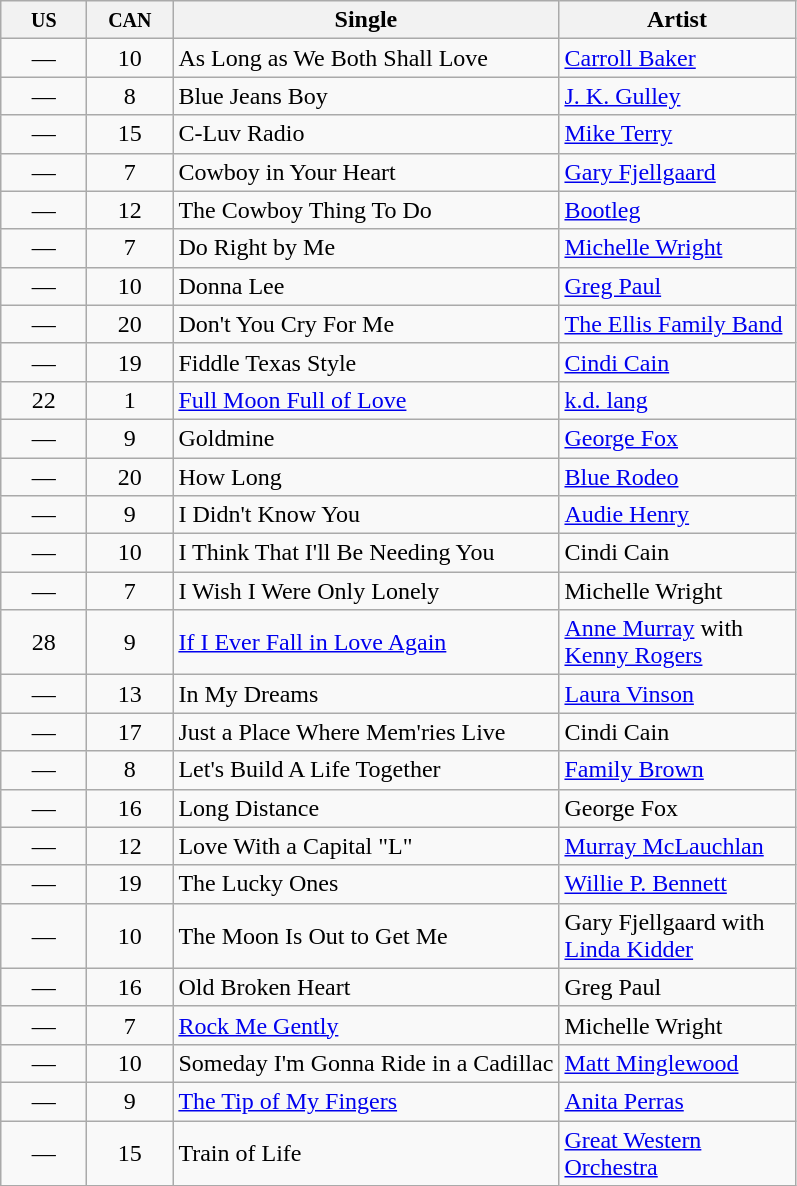<table class="wikitable sortable">
<tr>
<th width="50"><small>US</small></th>
<th width="50"><small>CAN</small></th>
<th width="250">Single</th>
<th width="150">Artist</th>
</tr>
<tr>
<td align="center">—</td>
<td align="center">10</td>
<td>As Long as We Both Shall Love</td>
<td><a href='#'>Carroll Baker</a></td>
</tr>
<tr>
<td align="center">—</td>
<td align="center">8</td>
<td>Blue Jeans Boy</td>
<td><a href='#'>J. K. Gulley</a></td>
</tr>
<tr>
<td align="center">—</td>
<td align="center">15</td>
<td>C-Luv Radio</td>
<td><a href='#'>Mike Terry</a></td>
</tr>
<tr>
<td align="center">—</td>
<td align="center">7</td>
<td>Cowboy in Your Heart</td>
<td><a href='#'>Gary Fjellgaard</a></td>
</tr>
<tr>
<td align="center">—</td>
<td align="center">12</td>
<td>The Cowboy Thing To Do</td>
<td><a href='#'>Bootleg</a></td>
</tr>
<tr>
<td align="center">—</td>
<td align="center">7</td>
<td>Do Right by Me</td>
<td><a href='#'>Michelle Wright</a></td>
</tr>
<tr>
<td align="center">—</td>
<td align="center">10</td>
<td>Donna Lee</td>
<td><a href='#'>Greg Paul</a></td>
</tr>
<tr>
<td align="center">—</td>
<td align="center">20</td>
<td>Don't You Cry For Me</td>
<td><a href='#'>The Ellis Family Band</a></td>
</tr>
<tr>
<td align="center">—</td>
<td align="center">19</td>
<td>Fiddle Texas Style</td>
<td><a href='#'>Cindi Cain</a></td>
</tr>
<tr>
<td align="center">22</td>
<td align="center">1</td>
<td><a href='#'>Full Moon Full of Love</a></td>
<td><a href='#'>k.d. lang</a></td>
</tr>
<tr>
<td align="center">—</td>
<td align="center">9</td>
<td>Goldmine</td>
<td><a href='#'>George Fox</a></td>
</tr>
<tr>
<td align="center">—</td>
<td align="center">20</td>
<td>How Long</td>
<td><a href='#'>Blue Rodeo</a></td>
</tr>
<tr>
<td align="center">—</td>
<td align="center">9</td>
<td>I Didn't Know You</td>
<td><a href='#'>Audie Henry</a></td>
</tr>
<tr>
<td align="center">—</td>
<td align="center">10</td>
<td>I Think That I'll Be Needing You</td>
<td>Cindi Cain</td>
</tr>
<tr>
<td align="center">—</td>
<td align="center">7</td>
<td>I Wish I Were Only Lonely</td>
<td>Michelle Wright</td>
</tr>
<tr>
<td align="center">28</td>
<td align="center">9</td>
<td><a href='#'>If I Ever Fall in Love Again</a></td>
<td><a href='#'>Anne Murray</a> with <a href='#'>Kenny Rogers</a></td>
</tr>
<tr>
<td align="center">—</td>
<td align="center">13</td>
<td>In My Dreams</td>
<td><a href='#'>Laura Vinson</a></td>
</tr>
<tr>
<td align="center">—</td>
<td align="center">17</td>
<td>Just a Place Where Mem'ries Live</td>
<td>Cindi Cain</td>
</tr>
<tr>
<td align="center">—</td>
<td align="center">8</td>
<td>Let's Build A Life Together</td>
<td><a href='#'>Family Brown</a></td>
</tr>
<tr>
<td align="center">—</td>
<td align="center">16</td>
<td>Long Distance</td>
<td>George Fox</td>
</tr>
<tr>
<td align="center">—</td>
<td align="center">12</td>
<td>Love With a Capital "L"</td>
<td><a href='#'>Murray McLauchlan</a></td>
</tr>
<tr>
<td align="center">—</td>
<td align="center">19</td>
<td>The Lucky Ones</td>
<td><a href='#'>Willie P. Bennett</a></td>
</tr>
<tr>
<td align="center">—</td>
<td align="center">10</td>
<td>The Moon Is Out to Get Me</td>
<td>Gary Fjellgaard with <a href='#'>Linda Kidder</a></td>
</tr>
<tr>
<td align="center">—</td>
<td align="center">16</td>
<td>Old Broken Heart</td>
<td>Greg Paul</td>
</tr>
<tr>
<td align="center">—</td>
<td align="center">7</td>
<td><a href='#'>Rock Me Gently</a></td>
<td>Michelle Wright</td>
</tr>
<tr>
<td align="center">—</td>
<td align="center">10</td>
<td>Someday I'm Gonna Ride in a Cadillac</td>
<td><a href='#'>Matt Minglewood</a></td>
</tr>
<tr>
<td align="center">—</td>
<td align="center">9</td>
<td><a href='#'>The Tip of My Fingers</a></td>
<td><a href='#'>Anita Perras</a></td>
</tr>
<tr>
<td align="center">—</td>
<td align="center">15</td>
<td>Train of Life</td>
<td><a href='#'>Great Western Orchestra</a></td>
</tr>
</table>
